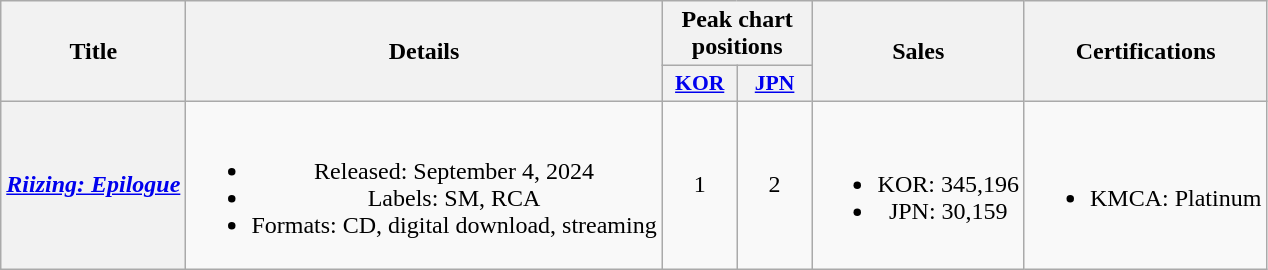<table class="wikitable plainrowheaders" style="text-align:center">
<tr>
<th scope="col" rowspan="2">Title</th>
<th scope="col" rowspan="2">Details</th>
<th scope="col" colspan="2">Peak chart positions</th>
<th scope="col" rowspan="2">Sales</th>
<th scope="col" rowspan="2">Certifications</th>
</tr>
<tr>
<th scope="col" style="width:3em;font-size:90%"><a href='#'>KOR</a><br></th>
<th scope="col" style="width:3em;font-size:90%"><a href='#'>JPN</a><br></th>
</tr>
<tr>
<th scope="row"><em><a href='#'>Riizing: Epilogue</a></em></th>
<td><br><ul><li>Released: September 4, 2024</li><li>Labels: SM, RCA</li><li>Formats: CD, digital download, streaming</li></ul></td>
<td>1</td>
<td>2</td>
<td><br><ul><li>KOR: 345,196</li><li>JPN: 30,159</li></ul></td>
<td><br><ul><li>KMCA: Platinum</li></ul></td>
</tr>
</table>
